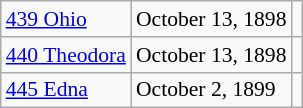<table class="wikitable" align="right" style="margin: 1em; margin-top: 0; font-size: 0.9em;">
<tr>
<td><a href='#'>439 Ohio</a></td>
<td>October 13, 1898</td>
<td></td>
</tr>
<tr>
<td><a href='#'>440 Theodora</a></td>
<td>October 13, 1898</td>
<td></td>
</tr>
<tr>
<td><a href='#'>445 Edna</a></td>
<td>October 2, 1899</td>
<td></td>
</tr>
</table>
